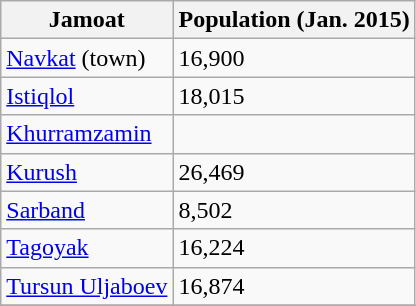<table class="wikitable" sortable">
<tr>
<th>Jamoat</th>
<th>Population (Jan. 2015)</th>
</tr>
<tr>
<td><a href='#'>Navkat</a> (town)</td>
<td>16,900</td>
</tr>
<tr>
<td><a href='#'>Istiqlol</a></td>
<td>18,015</td>
</tr>
<tr>
<td><a href='#'>Khurramzamin</a></td>
<td></td>
</tr>
<tr>
<td><a href='#'>Kurush</a></td>
<td>26,469</td>
</tr>
<tr>
<td><a href='#'>Sarband</a></td>
<td>8,502</td>
</tr>
<tr>
<td><a href='#'>Tagoyak</a></td>
<td>16,224</td>
</tr>
<tr>
<td><a href='#'>Tursun Uljaboev</a></td>
<td>16,874</td>
</tr>
<tr>
</tr>
</table>
